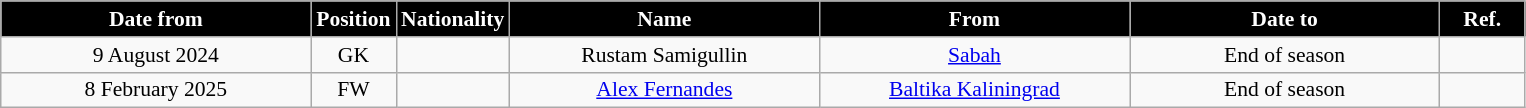<table class="wikitable"  style="text-align:center; font-size:90%; ">
<tr>
<th style="background:#000000; color:#fff; width:200px;">Date from</th>
<th style="background:#000000; color:#fff; width:50px;">Position</th>
<th style="background:#000000; color:#fff; width:50px;">Nationality</th>
<th style="background:#000000; color:#fff; width:200px;">Name</th>
<th style="background:#000000; color:#fff; width:200px;">From</th>
<th style="background:#000000; color:#fff; width:200px;">Date to</th>
<th style="background:#000000; color:#fff; width:50px;">Ref.</th>
</tr>
<tr>
<td>9 August 2024</td>
<td>GK</td>
<td></td>
<td>Rustam Samigullin</td>
<td><a href='#'>Sabah</a></td>
<td>End of season</td>
<td></td>
</tr>
<tr>
<td>8 February 2025</td>
<td>FW</td>
<td></td>
<td><a href='#'>Alex Fernandes</a></td>
<td><a href='#'>Baltika Kaliningrad</a></td>
<td>End of season</td>
<td></td>
</tr>
</table>
